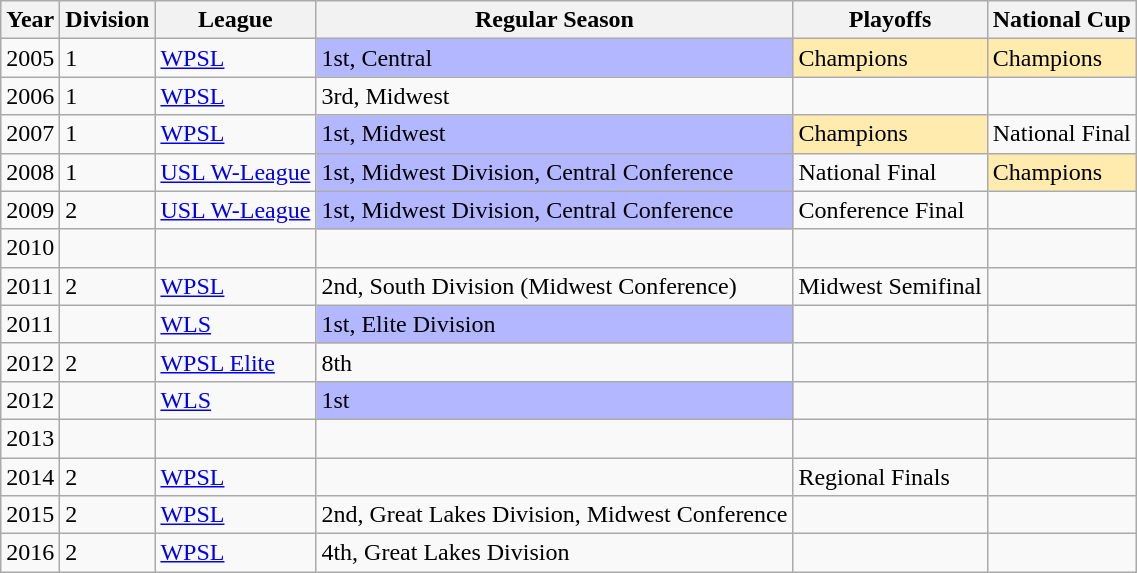<table class="wikitable">
<tr>
<th>Year</th>
<th>Division</th>
<th>League</th>
<th>Regular Season</th>
<th>Playoffs</th>
<th>National Cup</th>
</tr>
<tr>
<td>2005</td>
<td>1</td>
<td><a href='#'>WPSL</a></td>
<td bgcolor="B3B7FF">1st, Central</td>
<td bgcolor="FFEBAD">Champions</td>
<td bgcolor="FFEBAD">Champions</td>
</tr>
<tr>
<td>2006</td>
<td>1</td>
<td><a href='#'>WPSL</a></td>
<td>3rd, Midwest</td>
<td></td>
<td></td>
</tr>
<tr>
<td>2007</td>
<td>1</td>
<td><a href='#'>WPSL</a></td>
<td bgcolor="B3B7FF">1st, Midwest</td>
<td bgcolor="FFEBAD">Champions</td>
<td>National Final</td>
</tr>
<tr>
<td>2008</td>
<td>1</td>
<td><a href='#'>USL W-League</a></td>
<td bgcolor="B3B7FF">1st, Midwest Division, Central Conference</td>
<td>National Final</td>
<td bgcolor="FFEBAD">Champions</td>
</tr>
<tr>
<td>2009</td>
<td>2</td>
<td><a href='#'>USL W-League</a></td>
<td bgcolor="B3B7FF">1st, Midwest Division, Central Conference</td>
<td>Conference Final</td>
<td></td>
</tr>
<tr>
<td>2010</td>
<td></td>
<td></td>
<td></td>
<td></td>
<td></td>
</tr>
<tr>
<td>2011</td>
<td>2</td>
<td><a href='#'>WPSL</a></td>
<td>2nd, South Division (Midwest Conference)</td>
<td>Midwest Semifinal</td>
<td></td>
</tr>
<tr>
<td>2011</td>
<td></td>
<td><a href='#'>WLS</a></td>
<td bgcolor="B3B7FF">1st, Elite Division</td>
<td></td>
<td></td>
</tr>
<tr>
<td>2012</td>
<td>2</td>
<td><a href='#'>WPSL Elite</a></td>
<td>8th</td>
<td></td>
<td></td>
</tr>
<tr>
<td>2012</td>
<td></td>
<td><a href='#'>WLS</a></td>
<td bgcolor="B3B7FF">1st</td>
<td></td>
<td></td>
</tr>
<tr>
<td>2013</td>
<td></td>
<td></td>
<td></td>
<td></td>
<td></td>
</tr>
<tr>
<td>2014</td>
<td>2</td>
<td><a href='#'>WPSL</a></td>
<td></td>
<td>Regional Finals</td>
<td></td>
</tr>
<tr>
<td>2015</td>
<td>2</td>
<td><a href='#'>WPSL</a></td>
<td>2nd, Great Lakes Division, Midwest Conference</td>
<td></td>
<td></td>
</tr>
<tr>
<td>2016</td>
<td>2</td>
<td><a href='#'>WPSL</a></td>
<td>4th, Great Lakes Division</td>
<td></td>
<td></td>
</tr>
</table>
